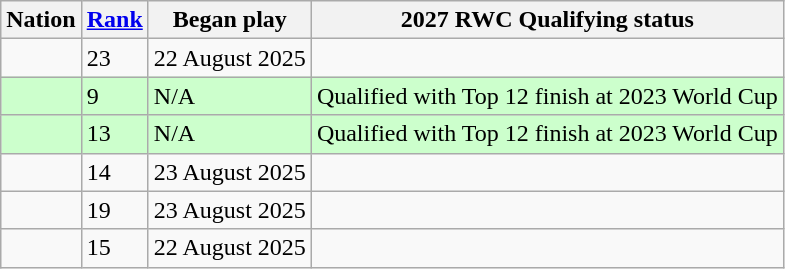<table class="wikitable sortable">
<tr>
<th>Nation</th>
<th data-sort-type="number"><a href='#'>Rank</a></th>
<th data-sort-type="date">Began play</th>
<th>2027 RWC Qualifying status</th>
</tr>
<tr>
<td></td>
<td>23</td>
<td>22 August 2025</td>
<td></td>
</tr>
<tr bgcolor="#ccffcc">
<td><strong></strong></td>
<td>9</td>
<td>N/A</td>
<td>Qualified with Top 12 finish at 2023 World Cup</td>
</tr>
<tr bgcolor="#ccffcc">
<td><strong></strong></td>
<td>13</td>
<td>N/A</td>
<td>Qualified with Top 12 finish at 2023 World Cup</td>
</tr>
<tr>
<td></td>
<td>14</td>
<td>23 August 2025</td>
<td></td>
</tr>
<tr>
<td></td>
<td>19</td>
<td>23 August 2025</td>
<td></td>
</tr>
<tr>
<td></td>
<td>15</td>
<td>22 August 2025</td>
<td></td>
</tr>
</table>
